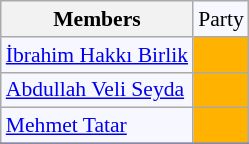<table class=wikitable style="border:1px solid #8888aa; background-color:#f7f8ff; padding:0px; font-size:90%;">
<tr>
<th>Members</th>
<td>Party</td>
</tr>
<tr>
<td><a href='#'>İbrahim Hakkı Birlik</a></td>
<td style="background: #ffb300"></td>
</tr>
<tr>
<td><a href='#'>Abdullah Veli Seyda</a></td>
<td style="background: #ffb300"></td>
</tr>
<tr>
<td><a href='#'>Mehmet Tatar</a></td>
<td style="background: #ffb300"></td>
</tr>
<tr>
</tr>
</table>
